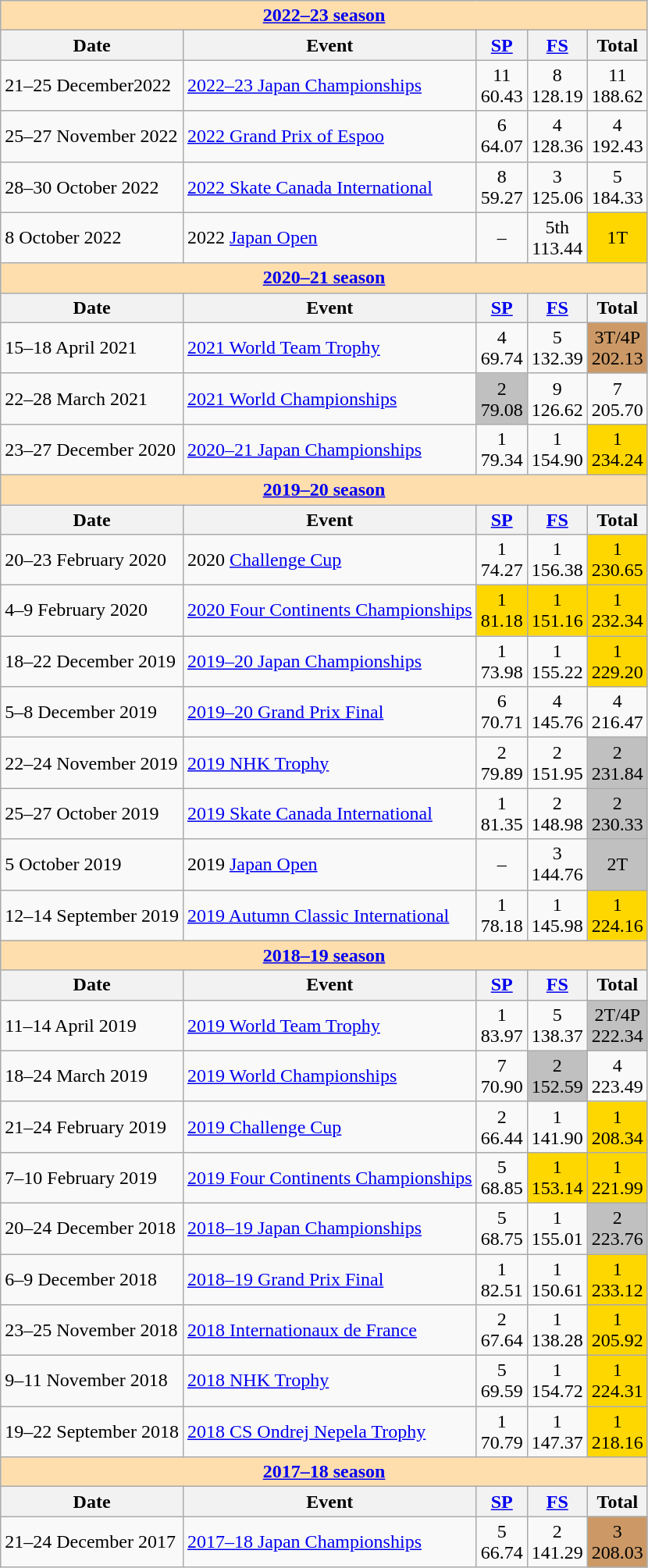<table class="wikitable">
<tr>
<th style="background-color: #ffdead;" colspan=5><a href='#'>2022–23 season</a></th>
</tr>
<tr>
<th>Date</th>
<th>Event</th>
<th><a href='#'>SP</a></th>
<th><a href='#'>FS</a></th>
<th>Total</th>
</tr>
<tr>
<td>21–25 December2022</td>
<td><a href='#'>2022–23 Japan Championships</a></td>
<td align=center>11 <br> 60.43</td>
<td align=center>8 <br> 128.19</td>
<td align=center>11 <br> 188.62</td>
</tr>
<tr>
<td>25–27 November 2022</td>
<td><a href='#'>2022 Grand Prix of Espoo</a></td>
<td align=center>6 <br> 64.07</td>
<td align=center>4 <br> 128.36</td>
<td align=center>4 <br> 192.43</td>
</tr>
<tr>
<td>28–30 October 2022</td>
<td><a href='#'>2022 Skate Canada International</a></td>
<td align=center>8 <br> 59.27</td>
<td align=center>3 <br> 125.06</td>
<td align=center>5 <br> 184.33</td>
</tr>
<tr>
<td>8 October 2022</td>
<td>2022 <a href='#'>Japan Open</a></td>
<td align=center>–</td>
<td align=center>5th <br> 113.44</td>
<td align=center bgcolor=gold>1T</td>
</tr>
<tr>
<td style="background-color: #ffdead; " colspan=5 align=center><a href='#'><strong>2020–21 season</strong></a></td>
</tr>
<tr>
<th>Date</th>
<th>Event</th>
<th><a href='#'>SP</a></th>
<th><a href='#'>FS</a></th>
<th>Total</th>
</tr>
<tr>
<td>15–18 April 2021</td>
<td><a href='#'>2021 World Team Trophy</a></td>
<td align=center>4 <br>69.74</td>
<td align=center>5 <br> 132.39</td>
<td align=center bgcolor=cc9966>3T/4P <br> 202.13</td>
</tr>
<tr>
<td>22–28 March 2021</td>
<td><a href='#'>2021 World Championships</a></td>
<td align=center bgcolor=silver>2 <br> 79.08</td>
<td align=center>9 <br> 126.62</td>
<td align=center>7 <br> 205.70</td>
</tr>
<tr>
<td>23–27 December 2020</td>
<td><a href='#'>2020–21 Japan Championships</a></td>
<td align=center>1 <br> 79.34</td>
<td align=center>1 <br> 154.90</td>
<td align=center bgcolor=gold>1 <br> 234.24</td>
</tr>
<tr>
<td style="background-color: #ffdead; " colspan=5 align=center><a href='#'><strong>2019–20 season</strong></a></td>
</tr>
<tr>
<th>Date</th>
<th>Event</th>
<th><a href='#'>SP</a></th>
<th><a href='#'>FS</a></th>
<th>Total</th>
</tr>
<tr>
<td>20–23 February 2020</td>
<td>2020 <a href='#'>Challenge Cup</a></td>
<td align=center>1 <br> 74.27</td>
<td align=center>1 <br> 156.38</td>
<td align=center bgcolor=gold>1 <br> 230.65</td>
</tr>
<tr>
<td>4–9 February 2020</td>
<td><a href='#'>2020 Four Continents Championships</a></td>
<td align=center bgcolor=gold>1 <br> 81.18</td>
<td align=center bgcolor=gold>1 <br> 151.16</td>
<td align=center bgcolor=gold>1 <br> 232.34</td>
</tr>
<tr>
<td>18–22 December 2019</td>
<td><a href='#'>2019–20 Japan Championships</a></td>
<td align=center>1 <br> 73.98</td>
<td align=center>1 <br> 155.22</td>
<td align=center bgcolor=gold>1 <br> 229.20</td>
</tr>
<tr>
<td>5–8 December 2019</td>
<td><a href='#'>2019–20 Grand Prix Final</a></td>
<td align=center>6 <br> 70.71</td>
<td align=center>4 <br> 145.76</td>
<td align=center>4 <br> 216.47</td>
</tr>
<tr>
<td>22–24 November 2019</td>
<td><a href='#'>2019 NHK Trophy</a></td>
<td align=center>2<br> 79.89</td>
<td align=center>2<br> 151.95</td>
<td align=center bgcolor=silver>2 <br> 231.84</td>
</tr>
<tr>
<td>25–27 October 2019</td>
<td><a href='#'>2019 Skate Canada International</a></td>
<td align=center>1 <br> 81.35</td>
<td align=center>2 <br> 148.98</td>
<td align=center bgcolor=silver>2 <br> 230.33</td>
</tr>
<tr>
<td>5 October 2019</td>
<td>2019 <a href='#'>Japan Open</a></td>
<td align=center>–</td>
<td align=center>3 <br> 144.76</td>
<td align=center bgcolor=silver>2T</td>
</tr>
<tr>
<td>12–14 September 2019</td>
<td><a href='#'>2019 Autumn Classic International</a></td>
<td align=center>1 <br> 78.18</td>
<td align=center>1 <br> 145.98</td>
<td align=center bgcolor=gold>1 <br> 224.16</td>
</tr>
<tr>
<th style="background-color: #ffdead;" colspan=5 align=center><a href='#'>2018–19 season</a></th>
</tr>
<tr>
<th>Date</th>
<th>Event</th>
<th><a href='#'>SP</a></th>
<th><a href='#'>FS</a></th>
<th>Total</th>
</tr>
<tr>
<td>11–14 April 2019</td>
<td><a href='#'>2019 World Team Trophy</a></td>
<td align=center>1 <br> 83.97</td>
<td align=center>5 <br> 138.37</td>
<td align=center bgcolor=silver>2T/4P <br> 222.34</td>
</tr>
<tr>
<td>18–24 March 2019</td>
<td><a href='#'>2019 World Championships</a></td>
<td align=center>7 <br> 70.90</td>
<td align=center bgcolor=silver>2 <br> 152.59</td>
<td align=center>4 <br> 223.49</td>
</tr>
<tr>
<td>21–24 February 2019</td>
<td><a href='#'>2019 Challenge Cup</a></td>
<td align=center>2 <br> 66.44</td>
<td align=center>1 <br> 141.90</td>
<td align=center bgcolor=gold>1 <br> 208.34</td>
</tr>
<tr>
<td>7–10 February 2019</td>
<td><a href='#'>2019 Four Continents Championships</a></td>
<td align=center>5 <br> 68.85</td>
<td align=center bgcolor=gold>1 <br> 153.14</td>
<td align=center bgcolor=gold>1 <br> 221.99</td>
</tr>
<tr>
<td>20–24 December 2018</td>
<td><a href='#'>2018–19 Japan Championships</a></td>
<td align=center>5 <br> 68.75</td>
<td align=center>1 <br> 155.01</td>
<td align=center bgcolor=silver>2 <br> 223.76</td>
</tr>
<tr>
<td>6–9 December 2018</td>
<td><a href='#'>2018–19 Grand Prix Final</a></td>
<td align=center>1 <br> 82.51</td>
<td align=center>1 <br> 150.61</td>
<td align=center bgcolor=gold>1 <br> 233.12</td>
</tr>
<tr>
<td>23–25 November 2018</td>
<td><a href='#'>2018 Internationaux de France</a></td>
<td align=center>2 <br> 67.64</td>
<td align=center>1 <br> 138.28</td>
<td align=center bgcolor=gold>1 <br> 205.92</td>
</tr>
<tr>
<td>9–11 November 2018</td>
<td><a href='#'>2018 NHK Trophy</a></td>
<td align=center>5 <br> 69.59</td>
<td align=center>1 <br> 154.72</td>
<td align=center bgcolor=gold>1 <br> 224.31</td>
</tr>
<tr>
<td>19–22 September 2018</td>
<td><a href='#'>2018 CS Ondrej Nepela Trophy</a></td>
<td align=center>1 <br> 70.79</td>
<td align=center>1 <br> 147.37</td>
<td align=center bgcolor=gold>1 <br> 218.16</td>
</tr>
<tr>
<th colspan="5" style="background-color: #ffdead;" align="center"><a href='#'>2017–18 season</a></th>
</tr>
<tr>
<th>Date</th>
<th>Event</th>
<th><a href='#'>SP</a></th>
<th><a href='#'>FS</a></th>
<th>Total</th>
</tr>
<tr>
<td>21–24 December 2017</td>
<td><a href='#'>2017–18 Japan Championships</a></td>
<td align=center>5 <br> 66.74</td>
<td align=center>2 <br> 141.29</td>
<td align=center bgcolor=cc9966>3 <br> 208.03</td>
</tr>
</table>
